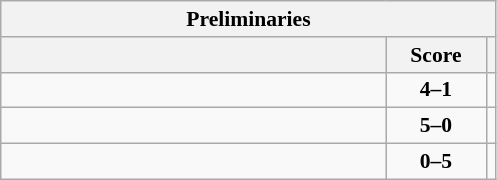<table class="wikitable" style="text-align: center; font-size:90% ">
<tr>
<th colspan=3>Preliminaries</th>
</tr>
<tr>
<th align="right" width="250"></th>
<th width="60">Score</th>
<th align=leftwidth="250"></th>
</tr>
<tr>
<td align=left><strong></strong></td>
<td><strong>4–1</strong></td>
<td align=left></td>
</tr>
<tr>
<td align=left><strong></strong></td>
<td><strong>5–0</strong></td>
<td align=left></td>
</tr>
<tr>
<td align=left></td>
<td><strong>0–5</strong></td>
<td align=left><strong></strong></td>
</tr>
</table>
